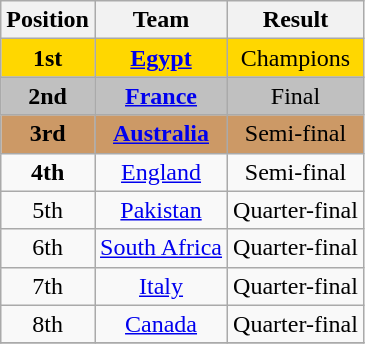<table class="wikitable" style="text-align: center;">
<tr>
<th>Position</th>
<th>Team</th>
<th>Result</th>
</tr>
<tr style="background:gold;">
<td><strong>1st</strong></td>
<td> <strong><a href='#'>Egypt</a></strong></td>
<td>Champions</td>
</tr>
<tr style="background:silver;">
<td><strong>2nd</strong></td>
<td> <strong><a href='#'>France</a></strong></td>
<td>Final</td>
</tr>
<tr style="background:#c96;">
<td><strong>3rd</strong></td>
<td> <strong><a href='#'>Australia</a></strong></td>
<td>Semi-final</td>
</tr>
<tr>
<td><strong>4th</strong></td>
<td> <a href='#'>England</a></td>
<td>Semi-final</td>
</tr>
<tr>
<td>5th</td>
<td> <a href='#'>Pakistan</a></td>
<td>Quarter-final</td>
</tr>
<tr>
<td>6th</td>
<td> <a href='#'>South Africa</a></td>
<td>Quarter-final</td>
</tr>
<tr>
<td>7th</td>
<td> <a href='#'>Italy</a></td>
<td>Quarter-final</td>
</tr>
<tr>
<td>8th</td>
<td> <a href='#'>Canada</a></td>
<td>Quarter-final</td>
</tr>
<tr>
</tr>
</table>
